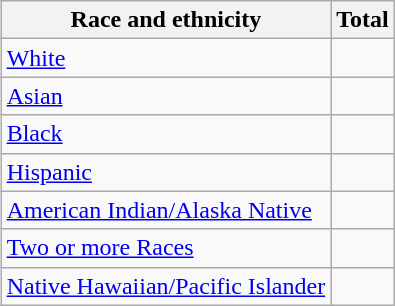<table class="wikitable sortable collapsible"; style="float:right;" text-align:right; font-size:80%;">
<tr>
<th>Race and ethnicity</th>
<th colspan="2" data-sort-type=number>Total</th>
</tr>
<tr>
<td><a href='#'>White</a></td>
<td align=right></td>
</tr>
<tr>
<td><a href='#'>Asian</a></td>
<td align=right></td>
</tr>
<tr>
<td><a href='#'>Black</a></td>
<td align=right></td>
</tr>
<tr>
<td><a href='#'>Hispanic</a></td>
<td align=right></td>
</tr>
<tr>
<td><a href='#'>American Indian/Alaska Native</a></td>
<td align=right></td>
</tr>
<tr>
<td><a href='#'>Two or more Races</a></td>
<td align=right></td>
</tr>
<tr>
<td><a href='#'>Native Hawaiian/Pacific Islander</a></td>
<td align=right></td>
</tr>
</table>
